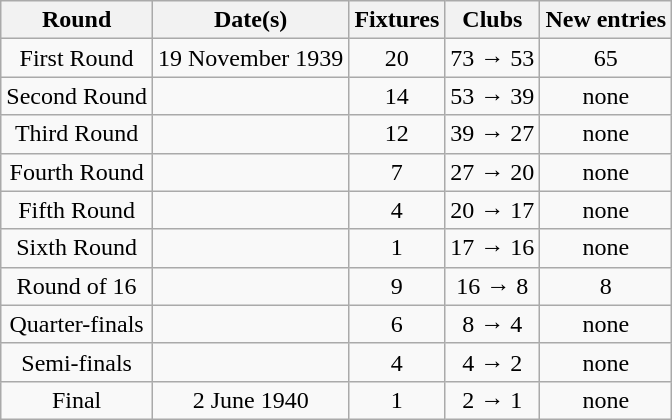<table class="wikitable" style="text-align:center">
<tr>
<th>Round</th>
<th>Date(s)</th>
<th>Fixtures</th>
<th>Clubs</th>
<th>New entries</th>
</tr>
<tr>
<td>First Round</td>
<td>19 November 1939</td>
<td>20</td>
<td>73 → 53</td>
<td>65</td>
</tr>
<tr>
<td>Second Round</td>
<td></td>
<td>14</td>
<td>53 → 39</td>
<td>none</td>
</tr>
<tr>
<td>Third Round</td>
<td></td>
<td>12</td>
<td>39 → 27</td>
<td>none</td>
</tr>
<tr>
<td>Fourth Round</td>
<td></td>
<td>7</td>
<td>27 → 20</td>
<td>none</td>
</tr>
<tr>
<td>Fifth Round</td>
<td></td>
<td>4</td>
<td>20 → 17</td>
<td>none</td>
</tr>
<tr>
<td>Sixth Round</td>
<td></td>
<td>1</td>
<td>17 → 16</td>
<td>none</td>
</tr>
<tr>
<td>Round of 16</td>
<td></td>
<td>9</td>
<td>16 → 8</td>
<td>8</td>
</tr>
<tr>
<td>Quarter-finals</td>
<td></td>
<td>6</td>
<td>8 → 4</td>
<td>none</td>
</tr>
<tr>
<td>Semi-finals</td>
<td></td>
<td>4</td>
<td>4 → 2</td>
<td>none</td>
</tr>
<tr>
<td>Final</td>
<td>2 June 1940</td>
<td>1</td>
<td>2 → 1</td>
<td>none</td>
</tr>
</table>
